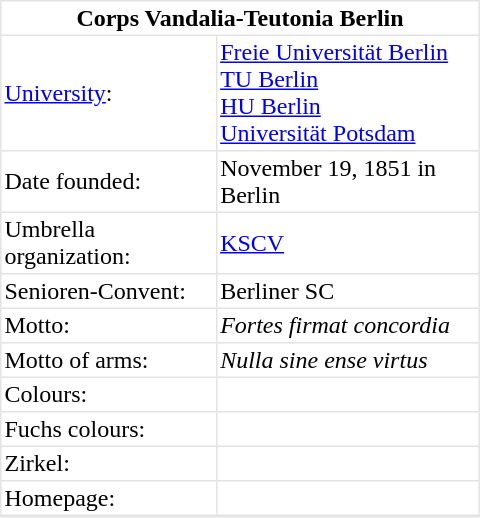<table cellpadding="2" style="float: right; width: 320px; background: #e3e3e3; margin-left: 1em; border-spacing: 1px;">
<tr style="background: #ffffff; text-align: center;">
<th colspan="2">Corps Vandalia-Teutonia Berlin </th>
</tr>
<tr style="background: #ffffff;">
<td><a href='#'>University</a>:</td>
<td><a href='#'>Freie Universität Berlin</a><br><a href='#'>TU Berlin</a><br><a href='#'>HU Berlin</a>  <br>  <a href='#'>Universität Potsdam</a></td>
</tr>
<tr style="background: #ffffff;">
<td>Date founded:</td>
<td>November 19, 1851 in Berlin</td>
</tr>
<tr style="background: #ffffff;">
<td>Umbrella organization:</td>
<td><a href='#'>KSCV</a></td>
</tr>
<tr style="background: #ffffff;">
<td>Senioren-Convent:</td>
<td>Berliner SC</td>
</tr>
<tr style="background: #ffffff;">
<td>Motto:</td>
<td><em>Fortes firmat concordia</em></td>
</tr>
<tr style="background: #ffffff;">
<td>Motto of arms:</td>
<td><em>Nulla sine ense virtus</em></td>
</tr>
<tr style="background: #ffffff;">
<td>Colours:</td>
<td></td>
</tr>
<tr style="background: #ffffff;">
<td>Fuchs colours:</td>
<td></td>
</tr>
<tr style="background: #ffffff;">
<td>Zirkel:</td>
<td></td>
</tr>
<tr style="background: #ffffff;">
<td>Homepage:</td>
<td></td>
</tr>
<tr>
</tr>
</table>
